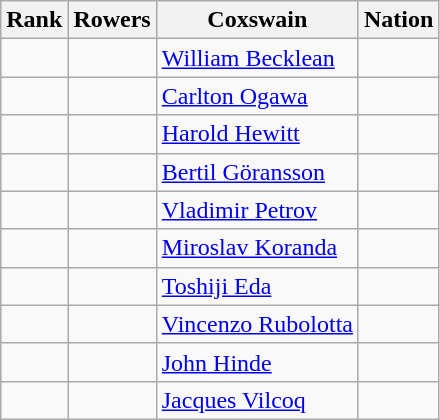<table class="wikitable sortable" style="text-align:center">
<tr>
<th>Rank</th>
<th>Rowers</th>
<th>Coxswain</th>
<th>Nation</th>
</tr>
<tr>
<td></td>
<td></td>
<td align=left><a href='#'>William Becklean</a></td>
<td align=left></td>
</tr>
<tr>
<td></td>
<td></td>
<td align=left><a href='#'>Carlton Ogawa</a></td>
<td align=left></td>
</tr>
<tr>
<td></td>
<td></td>
<td align=left><a href='#'>Harold Hewitt</a></td>
<td align=left></td>
</tr>
<tr>
<td></td>
<td></td>
<td align=left><a href='#'>Bertil Göransson</a></td>
<td align=left></td>
</tr>
<tr>
<td></td>
<td></td>
<td align=left><a href='#'>Vladimir Petrov</a></td>
<td align=left></td>
</tr>
<tr>
<td></td>
<td></td>
<td align=left><a href='#'>Miroslav Koranda</a></td>
<td align=left></td>
</tr>
<tr>
<td></td>
<td></td>
<td align=left><a href='#'>Toshiji Eda</a></td>
<td align=left></td>
</tr>
<tr>
<td></td>
<td></td>
<td align=left><a href='#'>Vincenzo Rubolotta</a></td>
<td align=left></td>
</tr>
<tr>
<td></td>
<td></td>
<td align=left><a href='#'>John Hinde</a></td>
<td align=left></td>
</tr>
<tr>
<td></td>
<td></td>
<td align=left><a href='#'>Jacques Vilcoq</a></td>
<td align=left></td>
</tr>
</table>
